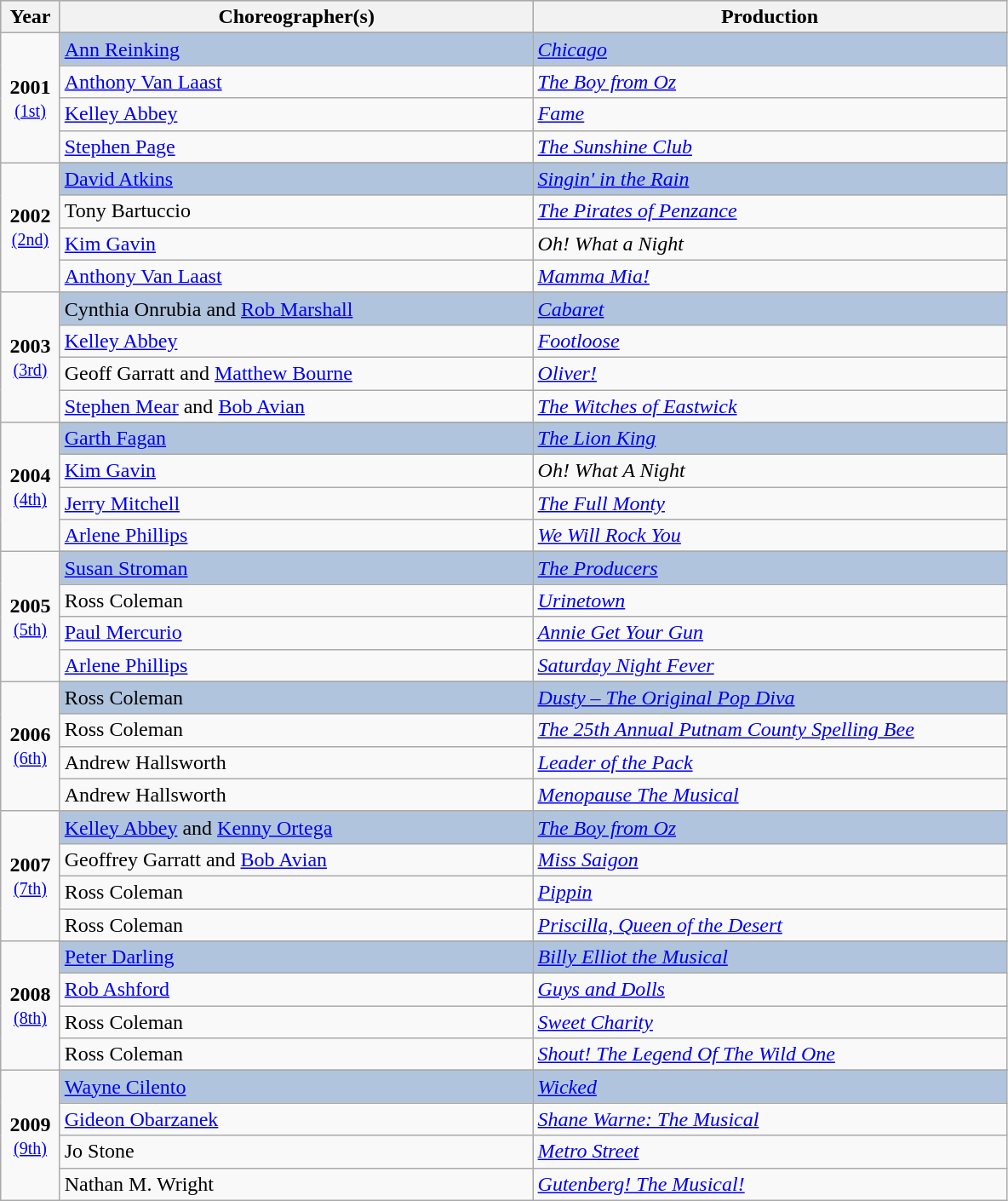<table class="wikitable">
<tr style="background:#bebebe;">
<th width="5%">Year</th>
<th width="40%">Choreographer(s)</th>
<th width="40%">Production</th>
</tr>
<tr>
<td rowspan="5" align="center"><strong>2001</strong><br><small><a href='#'>(1st)</a></small></td>
</tr>
<tr style="background:#B0C4DE">
<td><a href='#'>Ann Reinking</a></td>
<td><em><a href='#'>Chicago</a></em></td>
</tr>
<tr>
<td><a href='#'>Anthony Van Laast</a></td>
<td><em><a href='#'>The Boy from Oz</a></em></td>
</tr>
<tr>
<td><a href='#'>Kelley Abbey</a></td>
<td><em><a href='#'>Fame</a></em></td>
</tr>
<tr>
<td><a href='#'>Stephen Page</a></td>
<td><em><a href='#'>The Sunshine Club</a></em></td>
</tr>
<tr>
<td rowspan="5" align="center"><strong>2002</strong><br><small><a href='#'>(2nd)</a></small></td>
</tr>
<tr style="background:#B0C4DE">
<td><a href='#'>David Atkins</a></td>
<td><em><a href='#'>Singin' in the Rain</a></em></td>
</tr>
<tr>
<td>Tony Bartuccio</td>
<td><em><a href='#'>The Pirates of Penzance</a></em></td>
</tr>
<tr>
<td><a href='#'>Kim Gavin</a></td>
<td><em>Oh! What a Night</em></td>
</tr>
<tr>
<td><a href='#'>Anthony Van Laast</a></td>
<td><em><a href='#'>Mamma Mia!</a></em></td>
</tr>
<tr>
<td rowspan="5" align="center"><strong>2003</strong><br><small><a href='#'>(3rd)</a></small></td>
</tr>
<tr style="background:#B0C4DE">
<td>Cynthia Onrubia and <a href='#'>Rob Marshall</a></td>
<td><em><a href='#'>Cabaret</a></em></td>
</tr>
<tr>
<td><a href='#'>Kelley Abbey</a></td>
<td><em><a href='#'>Footloose</a></em></td>
</tr>
<tr>
<td>Geoff Garratt and <a href='#'>Matthew Bourne</a></td>
<td><em><a href='#'>Oliver!</a></em></td>
</tr>
<tr>
<td><a href='#'>Stephen Mear</a> and <a href='#'>Bob Avian</a></td>
<td><em><a href='#'>The Witches of Eastwick</a></em></td>
</tr>
<tr>
<td rowspan="5" align="center"><strong>2004</strong><br><small><a href='#'>(4th)</a></small></td>
</tr>
<tr style="background:#B0C4DE">
<td><a href='#'>Garth Fagan</a></td>
<td><em><a href='#'>The Lion King</a></em></td>
</tr>
<tr>
<td><a href='#'>Kim Gavin</a></td>
<td><em>Oh! What A Night</em></td>
</tr>
<tr>
<td><a href='#'>Jerry Mitchell</a></td>
<td><em><a href='#'>The Full Monty</a></em></td>
</tr>
<tr>
<td><a href='#'>Arlene Phillips</a></td>
<td><em><a href='#'>We Will Rock You</a></em></td>
</tr>
<tr>
<td rowspan="5" align="center"><strong>2005</strong><br><small><a href='#'>(5th)</a></small></td>
</tr>
<tr style="background:#B0C4DE">
<td><a href='#'>Susan Stroman</a></td>
<td><em><a href='#'>The Producers</a></em></td>
</tr>
<tr>
<td>Ross Coleman</td>
<td><em><a href='#'>Urinetown</a></em></td>
</tr>
<tr>
<td><a href='#'>Paul Mercurio</a></td>
<td><em><a href='#'>Annie Get Your Gun</a></em></td>
</tr>
<tr>
<td><a href='#'>Arlene Phillips</a></td>
<td><em><a href='#'>Saturday Night Fever</a></em></td>
</tr>
<tr>
<td rowspan="5" align="center"><strong>2006</strong><br><small><a href='#'>(6th)</a></small></td>
</tr>
<tr style="background:#B0C4DE">
<td>Ross Coleman</td>
<td><em><a href='#'>Dusty – The Original Pop Diva</a></em></td>
</tr>
<tr>
<td>Ross Coleman</td>
<td><em><a href='#'>The 25th Annual Putnam County Spelling Bee</a></em></td>
</tr>
<tr>
<td>Andrew Hallsworth</td>
<td><em><a href='#'>Leader of the Pack</a></em></td>
</tr>
<tr>
<td>Andrew Hallsworth</td>
<td><em><a href='#'>Menopause The Musical</a></em></td>
</tr>
<tr>
<td rowspan="5" align="center"><strong>2007</strong><br><small><a href='#'>(7th)</a></small></td>
</tr>
<tr style="background:#B0C4DE">
<td><a href='#'>Kelley Abbey</a> and <a href='#'>Kenny Ortega</a></td>
<td><em><a href='#'>The Boy from Oz</a></em></td>
</tr>
<tr>
<td>Geoffrey Garratt and <a href='#'>Bob Avian</a></td>
<td><em><a href='#'>Miss Saigon</a></em></td>
</tr>
<tr>
<td>Ross Coleman</td>
<td><em><a href='#'>Pippin</a></em></td>
</tr>
<tr>
<td>Ross Coleman</td>
<td><em><a href='#'>Priscilla, Queen of the Desert</a></em></td>
</tr>
<tr>
<td rowspan="5" align="center"><strong>2008</strong><br><small><a href='#'>(8th)</a></small></td>
</tr>
<tr style="background:#B0C4DE">
<td><a href='#'>Peter Darling</a></td>
<td><em><a href='#'>Billy Elliot the Musical</a></em></td>
</tr>
<tr>
<td><a href='#'>Rob Ashford</a></td>
<td><em><a href='#'>Guys and Dolls</a></em></td>
</tr>
<tr>
<td>Ross Coleman</td>
<td><em><a href='#'>Sweet Charity</a></em></td>
</tr>
<tr>
<td>Ross Coleman</td>
<td><em><a href='#'>Shout! The Legend Of The Wild One</a></em></td>
</tr>
<tr>
<td rowspan="5" align="center"><strong>2009</strong><br><small><a href='#'>(9th)</a></small></td>
</tr>
<tr style="background:#B0C4DE">
<td><a href='#'>Wayne Cilento</a></td>
<td><em><a href='#'>Wicked</a></em></td>
</tr>
<tr>
<td><a href='#'>Gideon Obarzanek</a></td>
<td><em><a href='#'>Shane Warne: The Musical</a></em></td>
</tr>
<tr>
<td>Jo Stone</td>
<td><em><a href='#'>Metro Street</a></em></td>
</tr>
<tr>
<td>Nathan M. Wright</td>
<td><em><a href='#'>Gutenberg! The Musical!</a></em></td>
</tr>
</table>
